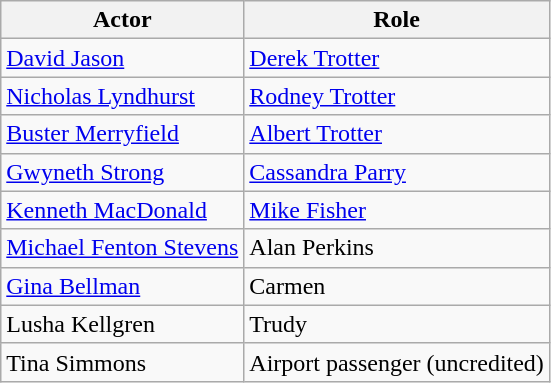<table class="wikitable">
<tr>
<th>Actor</th>
<th>Role</th>
</tr>
<tr>
<td><a href='#'>David Jason</a></td>
<td><a href='#'>Derek Trotter</a></td>
</tr>
<tr>
<td><a href='#'>Nicholas Lyndhurst</a></td>
<td><a href='#'>Rodney Trotter</a></td>
</tr>
<tr>
<td><a href='#'>Buster Merryfield</a></td>
<td><a href='#'>Albert Trotter</a></td>
</tr>
<tr>
<td><a href='#'>Gwyneth Strong</a></td>
<td><a href='#'>Cassandra Parry</a></td>
</tr>
<tr>
<td><a href='#'>Kenneth MacDonald</a></td>
<td><a href='#'>Mike Fisher</a></td>
</tr>
<tr>
<td><a href='#'>Michael Fenton Stevens</a></td>
<td>Alan Perkins</td>
</tr>
<tr>
<td><a href='#'>Gina Bellman</a></td>
<td>Carmen</td>
</tr>
<tr>
<td>Lusha Kellgren</td>
<td>Trudy</td>
</tr>
<tr>
<td>Tina Simmons</td>
<td>Airport passenger (uncredited)</td>
</tr>
</table>
